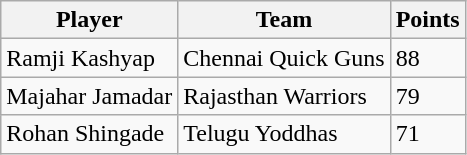<table class="wikitable">
<tr>
<th>Player</th>
<th>Team</th>
<th>Points</th>
</tr>
<tr>
<td>Ramji Kashyap</td>
<td>Chennai Quick Guns</td>
<td>88</td>
</tr>
<tr>
<td>Majahar Jamadar</td>
<td>Rajasthan Warriors</td>
<td>79</td>
</tr>
<tr>
<td>Rohan Shingade</td>
<td>Telugu Yoddhas</td>
<td>71</td>
</tr>
</table>
